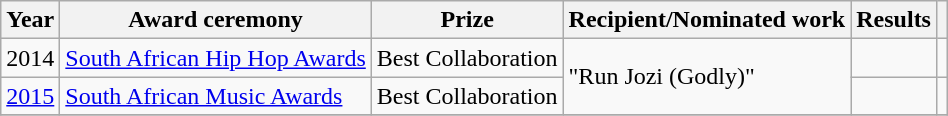<table class="wikitable">
<tr>
<th>Year</th>
<th>Award ceremony</th>
<th>Prize</th>
<th>Recipient/Nominated work</th>
<th>Results</th>
<th></th>
</tr>
<tr>
<td>2014</td>
<td><a href='#'>South African Hip Hop Awards</a></td>
<td>Best Collaboration</td>
<td rowspan="2">"Run Jozi (Godly)"</td>
<td></td>
<td></td>
</tr>
<tr>
<td><a href='#'>2015</a></td>
<td><a href='#'>South African Music Awards</a></td>
<td>Best Collaboration</td>
<td></td>
<td></td>
</tr>
<tr>
</tr>
</table>
